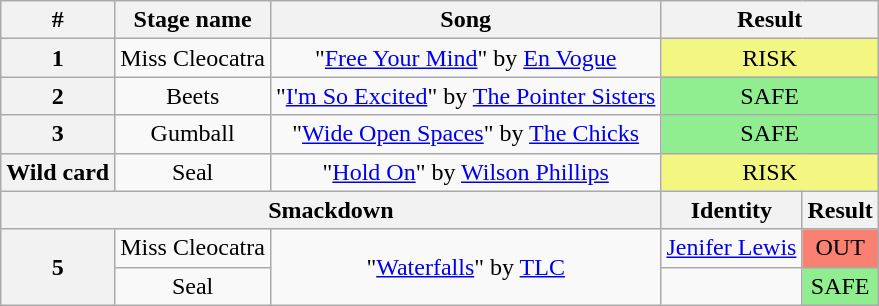<table class="wikitable plainrowheaders"style="text-align: center;">
<tr>
<th>#</th>
<th>Stage name</th>
<th>Song</th>
<th colspan=2>Result</th>
</tr>
<tr>
<th>1</th>
<td>Miss Cleocatra</td>
<td>"<a href='#'>Free Your Mind</a>" by <a href='#'>En Vogue</a></td>
<td colspan=2  bgcolor="#F3F781">RISK</td>
</tr>
<tr>
<th>2</th>
<td>Beets</td>
<td>"<a href='#'>I'm So Excited</a>" by <a href='#'>The Pointer Sisters</a></td>
<td colspan=2  bgcolor=lightgreen>SAFE</td>
</tr>
<tr>
<th>3</th>
<td>Gumball</td>
<td>"<a href='#'>Wide Open Spaces</a>" by <a href='#'>The Chicks</a></td>
<td colspan=2  bgcolor=lightgreen>SAFE</td>
</tr>
<tr>
<th>Wild card</th>
<td>Seal</td>
<td>"<a href='#'>Hold On</a>" by <a href='#'>Wilson Phillips</a></td>
<td colspan=2  bgcolor="#F3F781">RISK</td>
</tr>
<tr>
<th colspan=3>Smackdown</th>
<th>Identity</th>
<th>Result</th>
</tr>
<tr>
<th rowspan=2>5</th>
<td>Miss Cleocatra</td>
<td rowspan=2>"<a href='#'>Waterfalls</a>" by <a href='#'>TLC</a></td>
<td><a href='#'>Jenifer Lewis</a></td>
<td bgcolor=salmon>OUT</td>
</tr>
<tr>
<td>Seal</td>
<td></td>
<td bgcolor=lightgreen>SAFE</td>
</tr>
</table>
